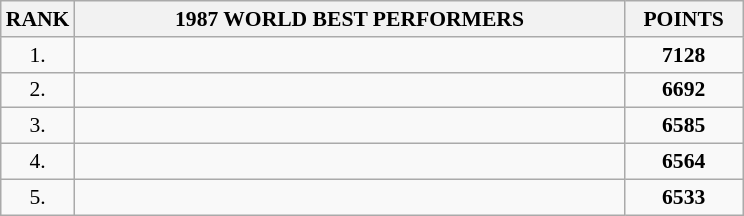<table class="wikitable" style="border-collapse: collapse; font-size: 90%;">
<tr>
<th>RANK</th>
<th align="center" style="width: 25em">1987 WORLD BEST PERFORMERS</th>
<th align="center" style="width: 5em">POINTS</th>
</tr>
<tr>
<td align="center">1.</td>
<td></td>
<td align="center"><strong>7128</strong></td>
</tr>
<tr>
<td align="center">2.</td>
<td></td>
<td align="center"><strong>6692</strong></td>
</tr>
<tr>
<td align="center">3.</td>
<td></td>
<td align="center"><strong>6585</strong></td>
</tr>
<tr>
<td align="center">4.</td>
<td></td>
<td align="center"><strong>6564</strong></td>
</tr>
<tr>
<td align="center">5.</td>
<td></td>
<td align="center"><strong>6533</strong></td>
</tr>
</table>
